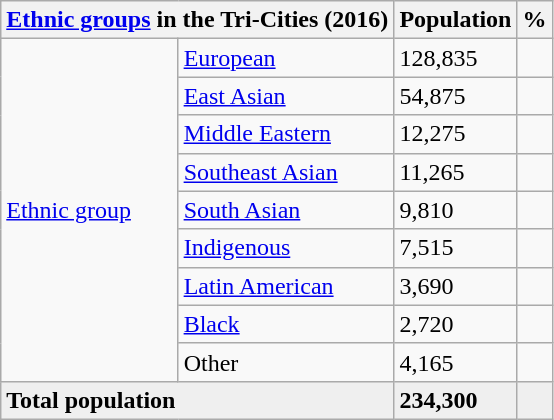<table class="wikitable">
<tr>
<th colspan=2><a href='#'>Ethnic groups</a> in the Tri-Cities (2016)<br></th>
<th>Population</th>
<th>%</th>
</tr>
<tr>
<td rowspan=9><a href='#'>Ethnic group</a></td>
<td><a href='#'>European</a></td>
<td>128,835</td>
<td></td>
</tr>
<tr>
<td><a href='#'>East Asian</a></td>
<td>54,875</td>
<td></td>
</tr>
<tr>
<td><a href='#'>Middle Eastern</a></td>
<td>12,275</td>
<td></td>
</tr>
<tr>
<td><a href='#'>Southeast Asian</a></td>
<td>11,265</td>
<td></td>
</tr>
<tr>
<td><a href='#'>South Asian</a></td>
<td>9,810</td>
<td></td>
</tr>
<tr>
<td><a href='#'>Indigenous</a></td>
<td>7,515</td>
<td></td>
</tr>
<tr>
<td><a href='#'>Latin American</a></td>
<td>3,690</td>
<td></td>
</tr>
<tr>
<td><a href='#'>Black</a></td>
<td>2,720</td>
<td></td>
</tr>
<tr>
<td>Other</td>
<td>4,165</td>
<td></td>
</tr>
<tr style="background:#efefef; font-weight:bold">
<td colspan=2>Total population</td>
<td>234,300</td>
<td></td>
</tr>
</table>
